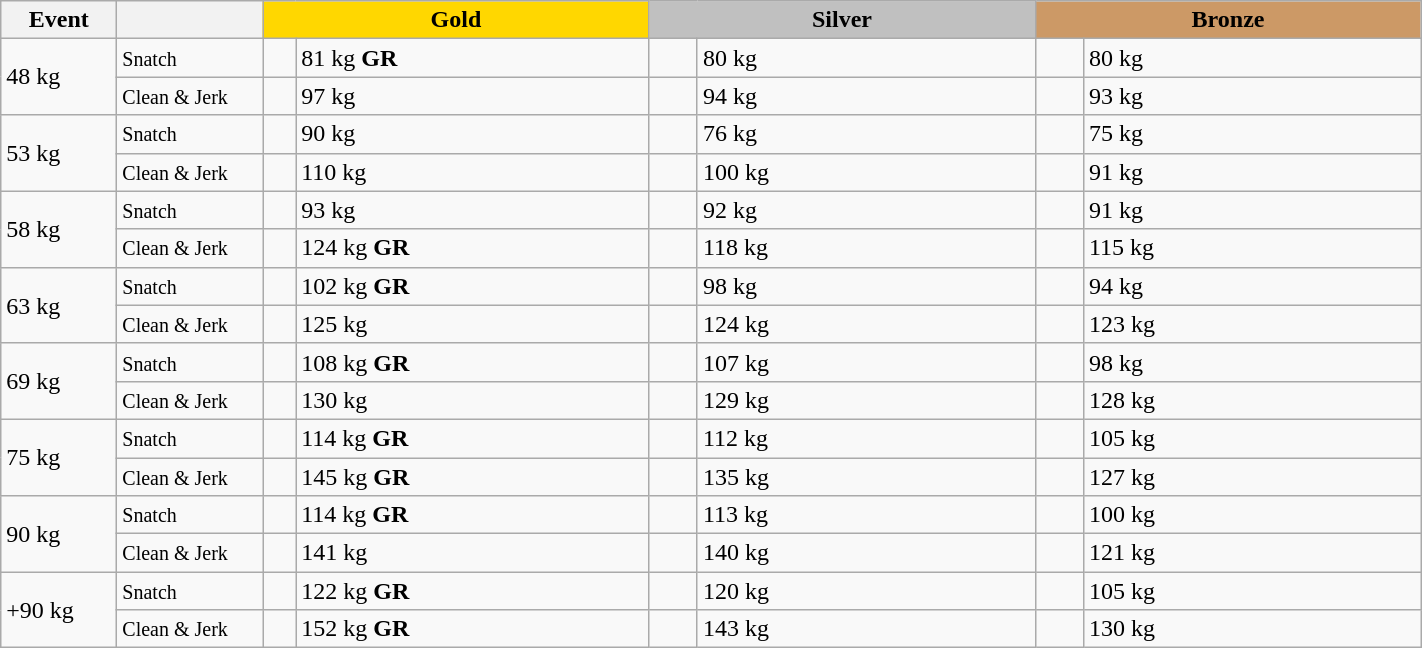<table class="wikitable">
<tr>
<th width="70">Event</th>
<th width="90"></th>
<td colspan="2" bgcolor="gold" align="center" width="250"><strong>Gold</strong></td>
<td colspan="2" bgcolor=silver  align="center" width="250"><strong>Silver</strong></td>
<td colspan="2" bgcolor="#cc9966" align="center" width="250"><strong>Bronze</strong></td>
</tr>
<tr>
<td rowspan="2">48 kg</td>
<td><small>Snatch</small></td>
<td></td>
<td>81 kg <strong>GR</strong></td>
<td></td>
<td>80 kg</td>
<td></td>
<td>80 kg</td>
</tr>
<tr>
<td><small>Clean & Jerk</small></td>
<td></td>
<td>97 kg</td>
<td></td>
<td>94 kg</td>
<td></td>
<td>93 kg</td>
</tr>
<tr>
<td rowspan="2">53 kg</td>
<td><small>Snatch</small></td>
<td></td>
<td>90 kg</td>
<td></td>
<td>76 kg</td>
<td></td>
<td>75 kg</td>
</tr>
<tr>
<td><small>Clean & Jerk</small></td>
<td></td>
<td>110 kg</td>
<td></td>
<td>100 kg</td>
<td></td>
<td>91 kg</td>
</tr>
<tr>
<td rowspan="2">58 kg</td>
<td><small>Snatch</small></td>
<td></td>
<td>93 kg</td>
<td></td>
<td>92 kg</td>
<td></td>
<td>91 kg</td>
</tr>
<tr>
<td><small>Clean & Jerk</small></td>
<td></td>
<td>124 kg <strong>GR</strong></td>
<td></td>
<td>118 kg</td>
<td></td>
<td>115 kg</td>
</tr>
<tr>
<td rowspan="2">63 kg</td>
<td><small>Snatch</small></td>
<td></td>
<td>102 kg <strong>GR</strong></td>
<td></td>
<td>98 kg</td>
<td></td>
<td>94 kg</td>
</tr>
<tr>
<td><small>Clean & Jerk</small></td>
<td></td>
<td>125 kg</td>
<td></td>
<td>124 kg</td>
<td></td>
<td>123 kg</td>
</tr>
<tr>
<td rowspan="2">69 kg</td>
<td><small>Snatch</small></td>
<td></td>
<td>108 kg <strong>GR</strong></td>
<td></td>
<td>107 kg</td>
<td></td>
<td>98 kg</td>
</tr>
<tr>
<td><small>Clean & Jerk</small></td>
<td></td>
<td>130 kg</td>
<td></td>
<td>129 kg</td>
<td></td>
<td>128 kg</td>
</tr>
<tr>
<td rowspan="2">75 kg</td>
<td><small>Snatch</small></td>
<td></td>
<td>114 kg <strong>GR</strong></td>
<td></td>
<td>112 kg</td>
<td></td>
<td>105 kg</td>
</tr>
<tr>
<td><small>Clean & Jerk</small></td>
<td></td>
<td>145 kg <strong>GR</strong></td>
<td></td>
<td>135 kg</td>
<td></td>
<td>127 kg</td>
</tr>
<tr>
<td rowspan="2">90 kg</td>
<td><small>Snatch</small></td>
<td></td>
<td>114 kg <strong>GR</strong></td>
<td></td>
<td>113 kg</td>
<td></td>
<td>100 kg</td>
</tr>
<tr>
<td><small>Clean & Jerk</small></td>
<td></td>
<td>141 kg</td>
<td></td>
<td>140 kg</td>
<td></td>
<td>121 kg</td>
</tr>
<tr>
<td rowspan="2">+90 kg</td>
<td><small>Snatch</small></td>
<td></td>
<td>122 kg <strong>GR</strong></td>
<td></td>
<td>120 kg</td>
<td></td>
<td>105 kg</td>
</tr>
<tr>
<td><small>Clean & Jerk</small></td>
<td></td>
<td>152 kg <strong>GR</strong></td>
<td></td>
<td>143 kg</td>
<td></td>
<td>130 kg</td>
</tr>
</table>
